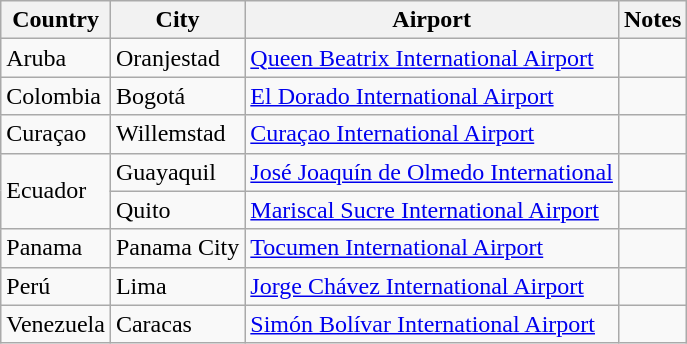<table class="sortable wikitable">
<tr>
<th>Country</th>
<th>City</th>
<th>Airport</th>
<th>Notes</th>
</tr>
<tr>
<td>Aruba</td>
<td>Oranjestad</td>
<td><a href='#'>Queen Beatrix International Airport</a></td>
<td align=center></td>
</tr>
<tr>
<td>Colombia</td>
<td>Bogotá</td>
<td><a href='#'>El Dorado International Airport</a></td>
<td></td>
</tr>
<tr>
<td>Curaçao</td>
<td>Willemstad</td>
<td><a href='#'>Curaçao International Airport</a></td>
<td align=center></td>
</tr>
<tr>
<td rowspan=2>Ecuador</td>
<td>Guayaquil</td>
<td><a href='#'>José Joaquín de Olmedo International</a></td>
<td align=center></td>
</tr>
<tr>
<td>Quito</td>
<td><a href='#'>Mariscal Sucre International Airport</a></td>
<td align=center></td>
</tr>
<tr>
<td>Panama</td>
<td>Panama City</td>
<td><a href='#'>Tocumen International Airport</a></td>
<td align=center></td>
</tr>
<tr>
<td>Perú</td>
<td>Lima</td>
<td><a href='#'>Jorge Chávez International Airport</a></td>
<td align=center></td>
</tr>
<tr>
<td>Venezuela</td>
<td>Caracas</td>
<td><a href='#'>Simón Bolívar International Airport</a></td>
<td align=center></td>
</tr>
</table>
